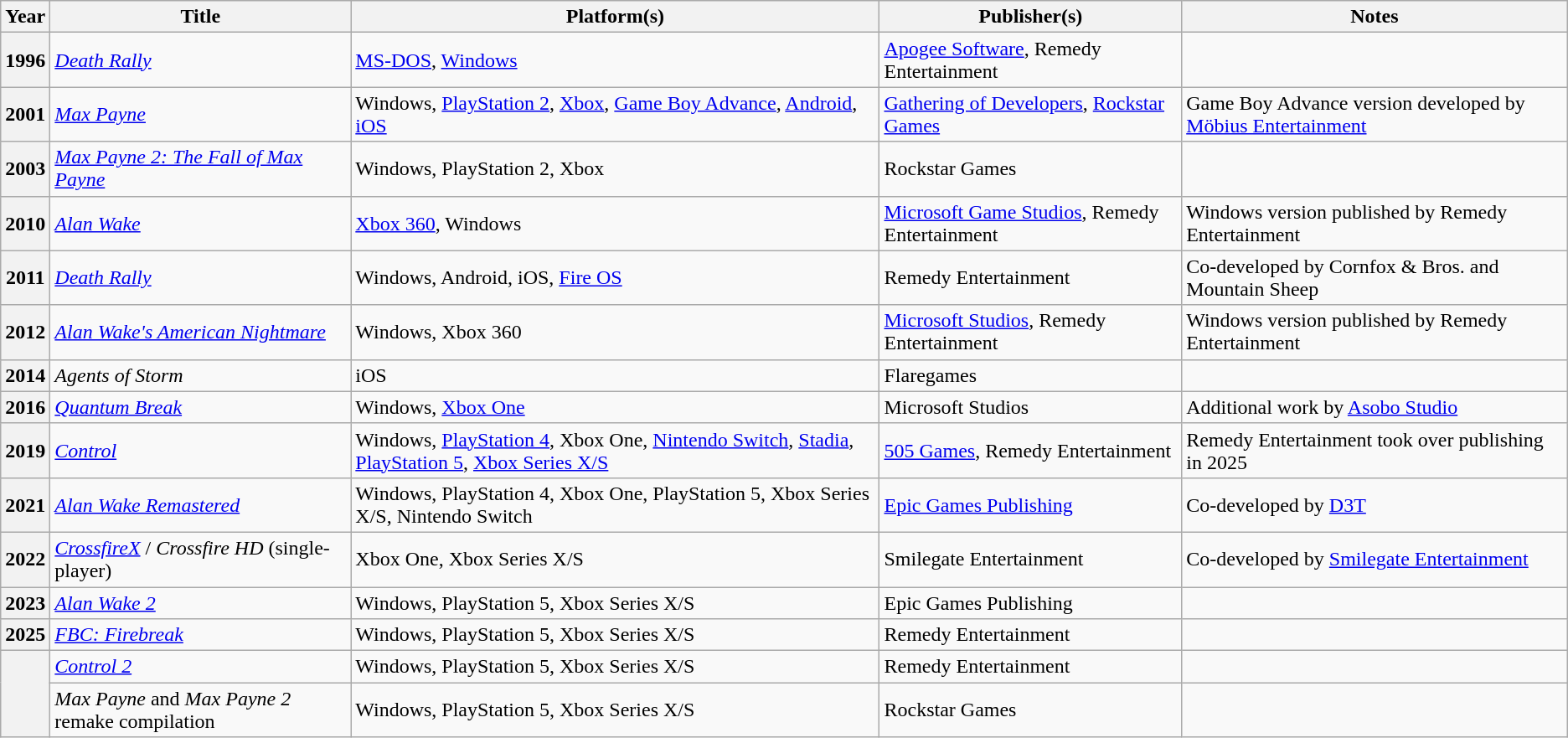<table class="wikitable sortable plainrowheaders">
<tr>
<th scope="col">Year</th>
<th scope="col">Title</th>
<th scope="col">Platform(s)</th>
<th scope="col">Publisher(s)</th>
<th>Notes</th>
</tr>
<tr>
<th scope="row">1996</th>
<td><em><a href='#'>Death Rally</a></em></td>
<td><a href='#'>MS-DOS</a>, <a href='#'>Windows</a></td>
<td><a href='#'>Apogee Software</a>, Remedy Entertainment</td>
<td></td>
</tr>
<tr>
<th scope="row">2001</th>
<td><em><a href='#'>Max Payne</a></em></td>
<td>Windows, <a href='#'>PlayStation 2</a>, <a href='#'>Xbox</a>, <a href='#'>Game Boy Advance</a>, <a href='#'>Android</a>, <a href='#'>iOS</a></td>
<td><a href='#'>Gathering of Developers</a>, <a href='#'>Rockstar Games</a></td>
<td>Game Boy Advance version developed by <a href='#'>Möbius Entertainment</a></td>
</tr>
<tr>
<th scope="row">2003</th>
<td><em><a href='#'>Max Payne 2: The Fall of Max Payne</a></em></td>
<td>Windows, PlayStation 2, Xbox</td>
<td>Rockstar Games</td>
<td></td>
</tr>
<tr>
<th scope="row">2010</th>
<td><em><a href='#'>Alan Wake</a></em></td>
<td><a href='#'>Xbox 360</a>, Windows</td>
<td><a href='#'>Microsoft Game Studios</a>, Remedy Entertainment</td>
<td>Windows version published by Remedy Entertainment</td>
</tr>
<tr>
<th scope="row">2011</th>
<td><em><a href='#'>Death Rally</a></em></td>
<td>Windows, Android, iOS, <a href='#'>Fire OS</a></td>
<td>Remedy Entertainment</td>
<td>Co-developed by Cornfox & Bros. and Mountain Sheep</td>
</tr>
<tr>
<th scope="row">2012</th>
<td><em><a href='#'>Alan Wake's American Nightmare</a></em></td>
<td>Windows, Xbox 360</td>
<td><a href='#'>Microsoft Studios</a>, Remedy Entertainment</td>
<td>Windows version published by Remedy Entertainment</td>
</tr>
<tr>
<th scope="row">2014</th>
<td><em>Agents of Storm</em></td>
<td>iOS</td>
<td>Flaregames</td>
<td></td>
</tr>
<tr>
<th scope="row">2016</th>
<td><em><a href='#'>Quantum Break</a></em></td>
<td>Windows, <a href='#'>Xbox One</a></td>
<td>Microsoft Studios</td>
<td>Additional work by <a href='#'>Asobo Studio</a></td>
</tr>
<tr>
<th scope="row">2019</th>
<td><em><a href='#'>Control</a></em></td>
<td>Windows, <a href='#'>PlayStation 4</a>, Xbox One, <a href='#'>Nintendo Switch</a>, <a href='#'>Stadia</a>, <a href='#'>PlayStation 5</a>, <a href='#'>Xbox Series X/S</a></td>
<td><a href='#'>505 Games</a>, Remedy Entertainment</td>
<td>Remedy Entertainment took over publishing in 2025</td>
</tr>
<tr>
<th scope="row">2021</th>
<td><em><a href='#'>Alan Wake Remastered</a></em></td>
<td>Windows, PlayStation 4, Xbox One, PlayStation 5, Xbox Series X/S, Nintendo Switch</td>
<td><a href='#'>Epic Games Publishing</a></td>
<td>Co-developed by <a href='#'>D3T</a></td>
</tr>
<tr>
<th scope="row">2022</th>
<td><em><a href='#'>CrossfireX</a></em> / <em>Crossfire HD</em> (single-player)</td>
<td>Xbox One, Xbox Series X/S</td>
<td>Smilegate Entertainment</td>
<td>Co-developed by <a href='#'>Smilegate Entertainment</a></td>
</tr>
<tr>
<th scope="row">2023</th>
<td><em><a href='#'>Alan Wake 2</a></em></td>
<td>Windows, PlayStation 5, Xbox Series X/S</td>
<td>Epic Games Publishing</td>
<td></td>
</tr>
<tr>
<th scope="row">2025</th>
<td><em><a href='#'>FBC: Firebreak</a></em></td>
<td>Windows, PlayStation 5, Xbox Series X/S</td>
<td>Remedy Entertainment</td>
<td></td>
</tr>
<tr>
<th rowspan="2" scope="row"></th>
<td><em><a href='#'>Control 2</a></em></td>
<td>Windows, PlayStation 5, Xbox Series X/S</td>
<td>Remedy Entertainment</td>
<td></td>
</tr>
<tr>
<td><em>Max Payne</em> and <em>Max Payne 2</em> remake compilation</td>
<td>Windows, PlayStation 5, Xbox Series X/S</td>
<td>Rockstar Games</td>
<td></td>
</tr>
</table>
